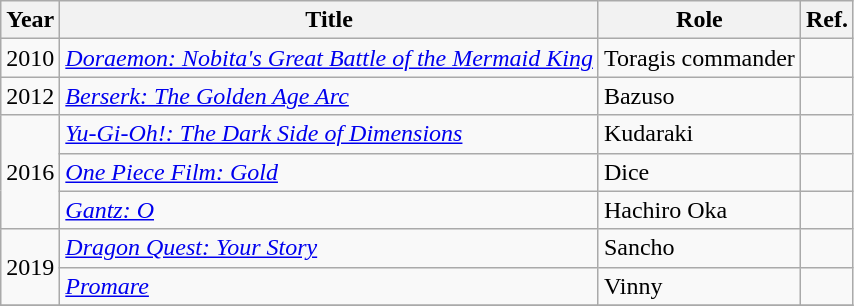<table class="wikitable">
<tr>
<th>Year</th>
<th>Title</th>
<th>Role</th>
<th>Ref.</th>
</tr>
<tr>
<td>2010</td>
<td><em><a href='#'>Doraemon: Nobita's Great Battle of the Mermaid King</a></em></td>
<td>Toragis commander</td>
<td></td>
</tr>
<tr>
<td>2012</td>
<td><em><a href='#'>Berserk: The Golden Age Arc</a></em></td>
<td>Bazuso</td>
<td></td>
</tr>
<tr>
<td rowspan="3">2016</td>
<td><em><a href='#'>Yu-Gi-Oh!: The Dark Side of Dimensions</a></em></td>
<td>Kudaraki</td>
<td></td>
</tr>
<tr>
<td><em><a href='#'>One Piece Film: Gold</a></em></td>
<td>Dice</td>
<td></td>
</tr>
<tr>
<td><em><a href='#'>Gantz: O</a></em></td>
<td>Hachiro Oka</td>
<td></td>
</tr>
<tr>
<td rowspan="2">2019</td>
<td><em><a href='#'>Dragon Quest: Your Story</a></em></td>
<td>Sancho</td>
<td></td>
</tr>
<tr>
<td><em><a href='#'>Promare</a></em></td>
<td>Vinny</td>
<td></td>
</tr>
<tr>
</tr>
</table>
